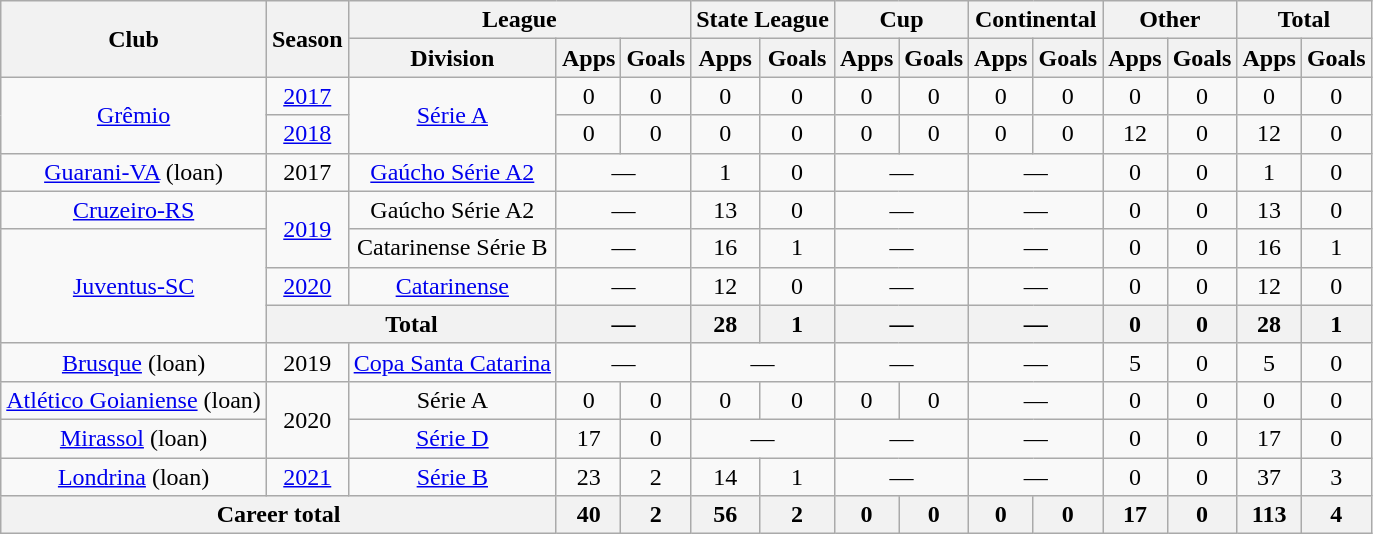<table class="wikitable" style="text-align: center;">
<tr>
<th rowspan="2">Club</th>
<th rowspan="2">Season</th>
<th colspan="3">League</th>
<th colspan="2">State League</th>
<th colspan="2">Cup</th>
<th colspan="2">Continental</th>
<th colspan="2">Other</th>
<th colspan="2">Total</th>
</tr>
<tr>
<th>Division</th>
<th>Apps</th>
<th>Goals</th>
<th>Apps</th>
<th>Goals</th>
<th>Apps</th>
<th>Goals</th>
<th>Apps</th>
<th>Goals</th>
<th>Apps</th>
<th>Goals</th>
<th>Apps</th>
<th>Goals</th>
</tr>
<tr>
<td rowspan="2"><a href='#'>Grêmio</a></td>
<td><a href='#'>2017</a></td>
<td rowspan="2"><a href='#'>Série A</a></td>
<td>0</td>
<td>0</td>
<td>0</td>
<td>0</td>
<td>0</td>
<td>0</td>
<td>0</td>
<td>0</td>
<td>0</td>
<td>0</td>
<td>0</td>
<td>0</td>
</tr>
<tr>
<td><a href='#'>2018</a></td>
<td>0</td>
<td>0</td>
<td>0</td>
<td>0</td>
<td>0</td>
<td>0</td>
<td>0</td>
<td>0</td>
<td>12</td>
<td>0</td>
<td>12</td>
<td>0</td>
</tr>
<tr>
<td><a href='#'>Guarani-VA</a> (loan)</td>
<td>2017</td>
<td><a href='#'>Gaúcho Série A2</a></td>
<td colspan="2">—</td>
<td>1</td>
<td>0</td>
<td colspan="2">—</td>
<td colspan="2">—</td>
<td>0</td>
<td>0</td>
<td>1</td>
<td>0</td>
</tr>
<tr>
<td><a href='#'>Cruzeiro-RS</a></td>
<td rowspan="2"><a href='#'>2019</a></td>
<td>Gaúcho Série A2</td>
<td colspan="2">—</td>
<td>13</td>
<td>0</td>
<td colspan="2">—</td>
<td colspan="2">—</td>
<td>0</td>
<td>0</td>
<td>13</td>
<td>0</td>
</tr>
<tr>
<td rowspan="3"><a href='#'>Juventus-SC</a></td>
<td>Catarinense Série B</td>
<td colspan="2">—</td>
<td>16</td>
<td>1</td>
<td colspan="2">—</td>
<td colspan="2">—</td>
<td>0</td>
<td>0</td>
<td>16</td>
<td>1</td>
</tr>
<tr>
<td><a href='#'>2020</a></td>
<td><a href='#'>Catarinense</a></td>
<td colspan="2">—</td>
<td>12</td>
<td>0</td>
<td colspan="2">—</td>
<td colspan="2">—</td>
<td>0</td>
<td>0</td>
<td>12</td>
<td>0</td>
</tr>
<tr>
<th colspan="2">Total</th>
<th colspan="2">—</th>
<th>28</th>
<th>1</th>
<th colspan="2">—</th>
<th colspan="2">—</th>
<th>0</th>
<th>0</th>
<th>28</th>
<th>1</th>
</tr>
<tr>
<td><a href='#'>Brusque</a> (loan)</td>
<td>2019</td>
<td><a href='#'>Copa Santa Catarina</a></td>
<td colspan="2">—</td>
<td colspan="2">—</td>
<td colspan="2">—</td>
<td colspan="2">—</td>
<td>5</td>
<td>0</td>
<td>5</td>
<td>0</td>
</tr>
<tr>
<td><a href='#'>Atlético Goianiense</a> (loan)</td>
<td rowspan="2">2020</td>
<td>Série A</td>
<td>0</td>
<td>0</td>
<td>0</td>
<td>0</td>
<td>0</td>
<td>0</td>
<td colspan="2">—</td>
<td>0</td>
<td>0</td>
<td>0</td>
<td>0</td>
</tr>
<tr>
<td><a href='#'>Mirassol</a> (loan)</td>
<td><a href='#'>Série D</a></td>
<td>17</td>
<td>0</td>
<td colspan="2">—</td>
<td colspan="2">—</td>
<td colspan="2">—</td>
<td>0</td>
<td>0</td>
<td>17</td>
<td>0</td>
</tr>
<tr>
<td><a href='#'>Londrina</a> (loan)</td>
<td><a href='#'>2021</a></td>
<td><a href='#'>Série B</a></td>
<td>23</td>
<td>2</td>
<td>14</td>
<td>1</td>
<td colspan="2">—</td>
<td colspan="2">—</td>
<td>0</td>
<td>0</td>
<td>37</td>
<td>3</td>
</tr>
<tr>
<th colspan="3">Career total</th>
<th>40</th>
<th>2</th>
<th>56</th>
<th>2</th>
<th>0</th>
<th>0</th>
<th>0</th>
<th>0</th>
<th>17</th>
<th>0</th>
<th>113</th>
<th>4</th>
</tr>
</table>
